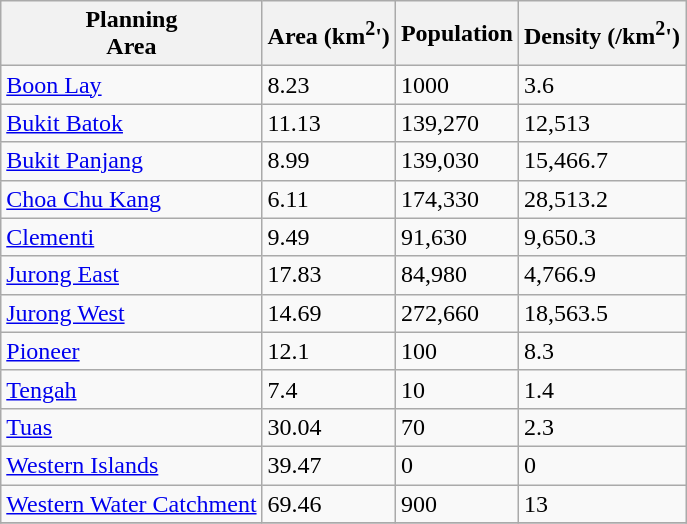<table class="wikitable sortable">
<tr>
<th>Planning <br> Area</th>
<th>Area (km<sup>2</sup>')</th>
<th>Population</th>
<th>Density (/km<sup>2</sup>')</th>
</tr>
<tr>
<td><a href='#'>Boon Lay</a></td>
<td>8.23</td>
<td>1000</td>
<td>3.6</td>
</tr>
<tr>
<td><a href='#'>Bukit Batok</a></td>
<td>11.13</td>
<td>139,270</td>
<td>12,513</td>
</tr>
<tr>
<td><a href='#'>Bukit Panjang</a></td>
<td>8.99</td>
<td>139,030</td>
<td>15,466.7</td>
</tr>
<tr>
<td><a href='#'>Choa Chu Kang</a></td>
<td>6.11</td>
<td>174,330</td>
<td>28,513.2</td>
</tr>
<tr>
<td><a href='#'>Clementi</a></td>
<td>9.49</td>
<td>91,630</td>
<td>9,650.3</td>
</tr>
<tr>
<td><a href='#'>Jurong East</a></td>
<td>17.83</td>
<td>84,980</td>
<td>4,766.9</td>
</tr>
<tr>
<td><a href='#'>Jurong West</a></td>
<td>14.69</td>
<td>272,660</td>
<td>18,563.5</td>
</tr>
<tr>
<td><a href='#'>Pioneer</a></td>
<td>12.1</td>
<td>100</td>
<td>8.3</td>
</tr>
<tr>
<td><a href='#'>Tengah</a></td>
<td>7.4</td>
<td>10</td>
<td>1.4</td>
</tr>
<tr>
<td><a href='#'>Tuas</a></td>
<td>30.04</td>
<td>70</td>
<td>2.3</td>
</tr>
<tr>
<td><a href='#'>Western Islands</a></td>
<td>39.47</td>
<td>0</td>
<td>0</td>
</tr>
<tr>
<td><a href='#'>Western Water Catchment</a></td>
<td>69.46</td>
<td>900</td>
<td>13</td>
</tr>
<tr>
</tr>
</table>
